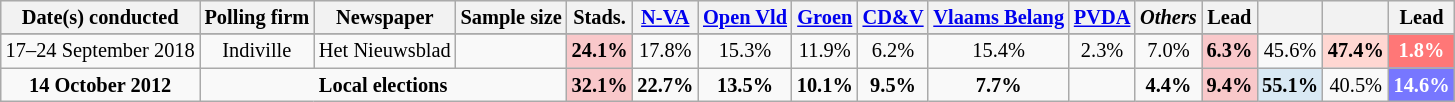<table class="wikitable sortable" style="text-align:center; font-size:85%; line-height:16px;">
<tr style="background-color:#E9E9E9">
<th rowspan="1">Date(s) conducted</th>
<th rowspan="1">Polling firm</th>
<th rowspan="1">Newspaper</th>
<th rowspan="1">Sample size</th>
<th>Stads.</th>
<th><a href='#'><span>N-VA</span></a></th>
<th><a href='#'><span>Open Vld</span></a></th>
<th><a href='#'><span>Groen</span></a></th>
<th><a href='#'><span>CD&V</span></a></th>
<th><a href='#'><span>Vlaams Belang</span></a></th>
<th><a href='#'><span>PVDA</span></a></th>
<th rowspan="1"><em>Others</em></th>
<th rowspan="1">Lead</th>
<th></th>
<th></th>
<th rowspan="1">Lead</th>
</tr>
<tr style="background:#EFEFEF; font-weight:bold;">
</tr>
<tr>
<td>17–24 September 2018</td>
<td>Indiville</td>
<td>Het Nieuwsblad </td>
<td></td>
<td style="background:#F9C8CA"><strong>24.1%</strong></td>
<td>17.8%</td>
<td>15.3%</td>
<td>11.9%</td>
<td>6.2%</td>
<td>15.4%</td>
<td>2.3%</td>
<td>7.0%</td>
<td style="background:#F9C8CA"><strong>6.3%</strong></td>
<td>45.6%</td>
<td style="background:#FFD7D2"><strong>47.4%</strong></td>
<td style="background:#FF7777;color:white;"><strong>1.8%</strong></td>
</tr>
<tr>
<td><strong>14 October 2012</strong></td>
<td colspan="3"><strong>Local elections</strong></td>
<td style="background:#F9C8CA"><strong>32.1%</strong></td>
<td><strong>22.7%</strong></td>
<td><strong>13.5%</strong></td>
<td><strong>10.1%</strong></td>
<td><strong>9.5%</strong></td>
<td><strong>7.7%</strong></td>
<td></td>
<td><strong>4.4%</strong></td>
<td style="background:#F9C8CA"><strong>9.4%</strong></td>
<td style="background:#D9E9F4"><strong>55.1%</strong></td>
<td>40.5%</td>
<td style="background:#7777FF;color:white;"><strong>14.6%</strong></td>
</tr>
</table>
